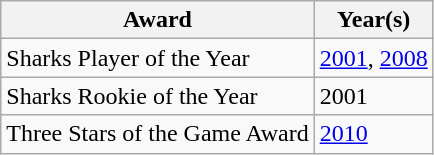<table class="wikitable">
<tr>
<th>Award</th>
<th>Year(s)</th>
</tr>
<tr>
<td>Sharks Player of the Year</td>
<td><a href='#'>2001</a>, <a href='#'>2008</a></td>
</tr>
<tr>
<td>Sharks Rookie of the Year</td>
<td>2001</td>
</tr>
<tr>
<td>Three Stars of the Game Award</td>
<td><a href='#'>2010</a></td>
</tr>
</table>
